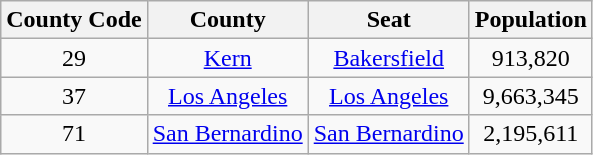<table class="wikitable sortable" style="text-align:center;">
<tr>
<th> County Code</th>
<th>County</th>
<th>Seat</th>
<th>Population</th>
</tr>
<tr>
<td>29</td>
<td><a href='#'>Kern</a></td>
<td><a href='#'>Bakersfield</a></td>
<td>913,820</td>
</tr>
<tr>
<td>37</td>
<td><a href='#'>Los Angeles</a></td>
<td><a href='#'>Los Angeles</a></td>
<td>9,663,345</td>
</tr>
<tr>
<td>71</td>
<td><a href='#'>San Bernardino</a></td>
<td><a href='#'>San Bernardino</a></td>
<td>2,195,611</td>
</tr>
</table>
